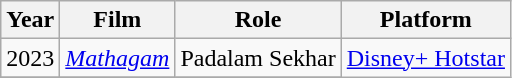<table class="wikitable sortable">
<tr>
<th>Year</th>
<th>Film</th>
<th>Role</th>
<th>Platform</th>
</tr>
<tr>
<td>2023</td>
<td><em><a href='#'>Mathagam</a></em></td>
<td>Padalam Sekhar</td>
<td rowspan="2"><a href='#'>Disney+ Hotstar</a></td>
</tr>
<tr>
</tr>
</table>
